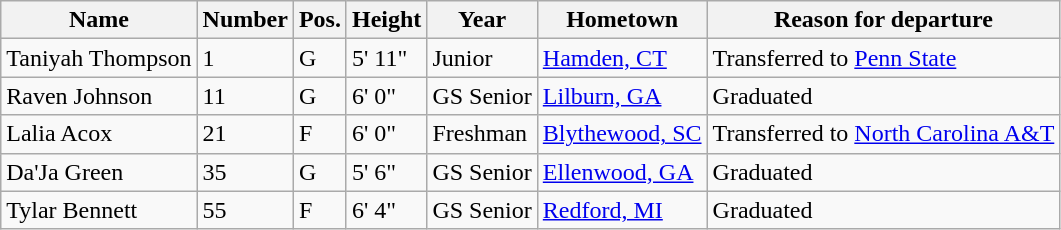<table class="wikitable sortable" border="1">
<tr>
<th>Name</th>
<th>Number</th>
<th>Pos.</th>
<th>Height</th>
<th>Year</th>
<th>Hometown</th>
<th class="unsortable">Reason for departure</th>
</tr>
<tr>
<td>Taniyah Thompson</td>
<td>1</td>
<td>G</td>
<td>5' 11"</td>
<td>Junior</td>
<td><a href='#'>Hamden, CT</a></td>
<td>Transferred to <a href='#'>Penn State</a></td>
</tr>
<tr>
<td>Raven Johnson</td>
<td>11</td>
<td>G</td>
<td>6' 0"</td>
<td>GS Senior</td>
<td><a href='#'>Lilburn, GA</a></td>
<td>Graduated</td>
</tr>
<tr>
<td>Lalia Acox</td>
<td>21</td>
<td>F</td>
<td>6' 0"</td>
<td>Freshman</td>
<td><a href='#'>Blythewood, SC</a></td>
<td>Transferred to <a href='#'>North Carolina A&T</a></td>
</tr>
<tr>
<td>Da'Ja Green</td>
<td>35</td>
<td>G</td>
<td>5' 6"</td>
<td>GS Senior</td>
<td><a href='#'>Ellenwood, GA</a></td>
<td>Graduated</td>
</tr>
<tr>
<td>Tylar Bennett</td>
<td>55</td>
<td>F</td>
<td>6' 4"</td>
<td>GS Senior</td>
<td><a href='#'>Redford, MI</a></td>
<td>Graduated</td>
</tr>
</table>
